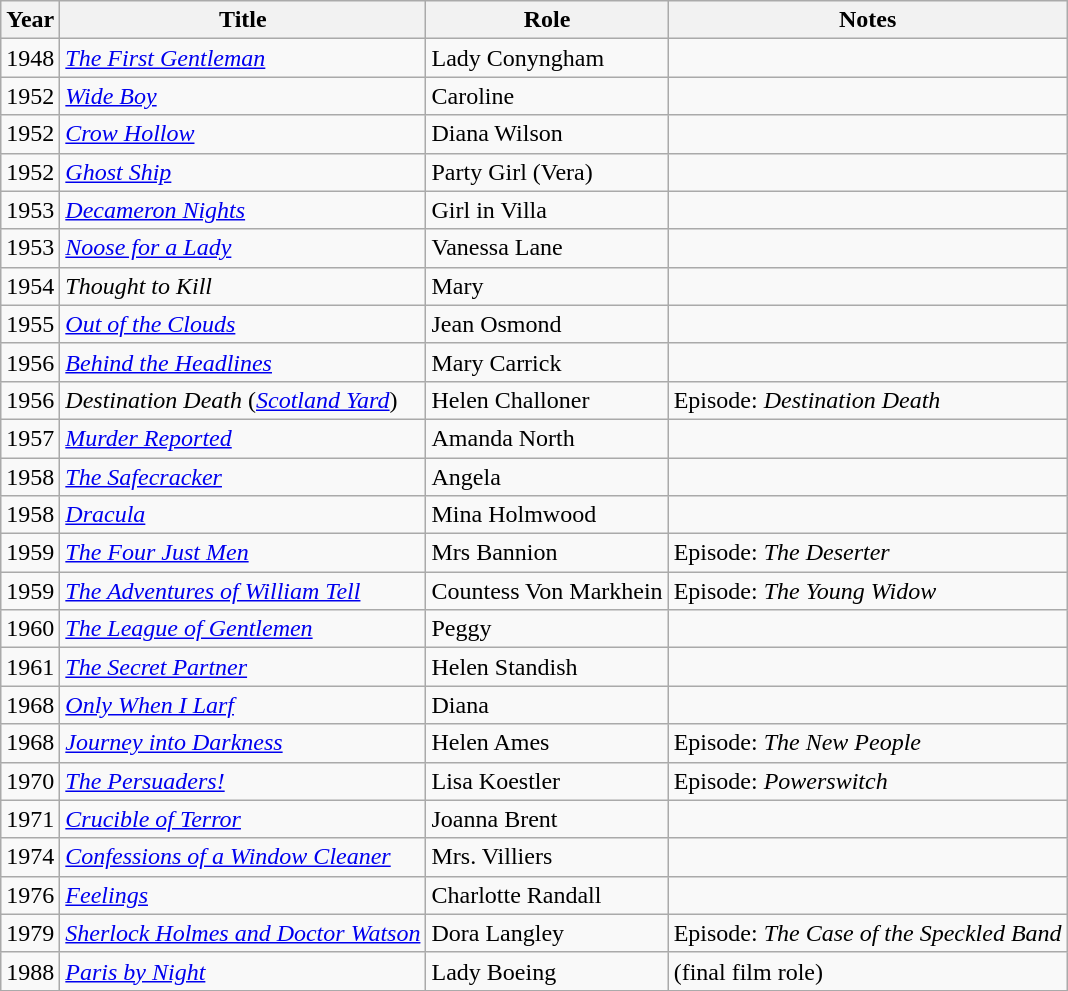<table class="wikitable">
<tr>
<th>Year</th>
<th>Title</th>
<th>Role</th>
<th>Notes</th>
</tr>
<tr>
<td>1948</td>
<td><em><a href='#'>The First Gentleman</a></em></td>
<td>Lady Conyngham</td>
<td></td>
</tr>
<tr>
<td>1952</td>
<td><em><a href='#'>Wide Boy</a></em></td>
<td>Caroline</td>
<td></td>
</tr>
<tr>
<td>1952</td>
<td><em><a href='#'>Crow Hollow</a></em></td>
<td>Diana Wilson</td>
<td></td>
</tr>
<tr>
<td>1952</td>
<td><em><a href='#'>Ghost Ship</a></em></td>
<td>Party Girl (Vera)</td>
<td></td>
</tr>
<tr>
<td>1953</td>
<td><em><a href='#'>Decameron Nights</a></em></td>
<td>Girl in Villa</td>
<td></td>
</tr>
<tr>
<td>1953</td>
<td><em><a href='#'>Noose for a Lady</a></em></td>
<td>Vanessa Lane</td>
<td></td>
</tr>
<tr>
<td>1954</td>
<td><em>Thought to Kill</em></td>
<td>Mary</td>
<td></td>
</tr>
<tr>
<td>1955</td>
<td><em><a href='#'>Out of the Clouds</a></em></td>
<td>Jean Osmond</td>
<td></td>
</tr>
<tr>
<td>1956</td>
<td><em><a href='#'>Behind the Headlines</a></em></td>
<td>Mary Carrick</td>
<td></td>
</tr>
<tr>
<td>1956</td>
<td><em>Destination Death</em> (<em><a href='#'>Scotland Yard</a></em>)</td>
<td>Helen Challoner</td>
<td>Episode: <em>Destination Death</em></td>
</tr>
<tr>
<td>1957</td>
<td><em><a href='#'>Murder Reported</a></em></td>
<td>Amanda North</td>
<td></td>
</tr>
<tr>
<td>1958</td>
<td><em><a href='#'>The Safecracker</a></em></td>
<td>Angela</td>
<td></td>
</tr>
<tr>
<td>1958</td>
<td><em><a href='#'>Dracula</a></em></td>
<td>Mina Holmwood</td>
<td></td>
</tr>
<tr>
<td>1959</td>
<td><em><a href='#'>The Four Just Men</a></em></td>
<td>Mrs Bannion</td>
<td>Episode: <em>The Deserter</em></td>
</tr>
<tr>
<td>1959</td>
<td><em><a href='#'>The Adventures of William Tell</a></em></td>
<td>Countess Von Markhein</td>
<td>Episode: <em>The Young Widow</em></td>
</tr>
<tr>
<td>1960</td>
<td><em><a href='#'>The League of Gentlemen</a></em></td>
<td>Peggy</td>
<td></td>
</tr>
<tr>
<td>1961</td>
<td><em><a href='#'>The Secret Partner</a></em></td>
<td>Helen Standish</td>
<td></td>
</tr>
<tr>
<td>1968</td>
<td><em><a href='#'>Only When I Larf</a></em></td>
<td>Diana</td>
<td></td>
</tr>
<tr>
<td>1968</td>
<td><em><a href='#'>Journey into Darkness</a></em></td>
<td>Helen Ames</td>
<td>Episode: <em>The New People</em></td>
</tr>
<tr>
<td>1970</td>
<td><em><a href='#'>The Persuaders!</a></em></td>
<td>Lisa Koestler</td>
<td>Episode: <em>Powerswitch</em></td>
</tr>
<tr>
<td>1971</td>
<td><em><a href='#'>Crucible of Terror</a></em></td>
<td>Joanna Brent</td>
<td></td>
</tr>
<tr>
<td>1974</td>
<td><em><a href='#'>Confessions of a Window Cleaner</a></em></td>
<td>Mrs. Villiers</td>
<td></td>
</tr>
<tr>
<td>1976</td>
<td><em><a href='#'>Feelings</a></em></td>
<td>Charlotte Randall</td>
<td></td>
</tr>
<tr>
<td>1979</td>
<td><em><a href='#'>Sherlock Holmes and Doctor Watson</a></em></td>
<td>Dora Langley</td>
<td>Episode: <em>The Case of the Speckled Band</em></td>
</tr>
<tr>
<td>1988</td>
<td><em><a href='#'>Paris by Night</a></em></td>
<td>Lady Boeing</td>
<td>(final film role)</td>
</tr>
</table>
